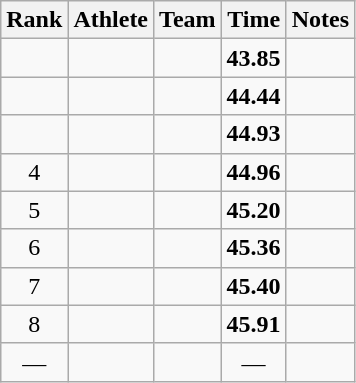<table class="wikitable sortable" style="text-align:center">
<tr>
<th>Rank</th>
<th>Athlete</th>
<th>Team</th>
<th>Time</th>
<th>Notes</th>
</tr>
<tr>
<td></td>
<td align=left></td>
<td></td>
<td><strong>43.85</strong></td>
<td> </td>
</tr>
<tr>
<td></td>
<td align=left></td>
<td></td>
<td><strong>44.44</strong></td>
<td></td>
</tr>
<tr>
<td></td>
<td align=left></td>
<td></td>
<td><strong>44.93</strong></td>
<td></td>
</tr>
<tr>
<td>4</td>
<td align=left></td>
<td></td>
<td><strong>44.96</strong></td>
<td></td>
</tr>
<tr>
<td>5</td>
<td align=left></td>
<td></td>
<td><strong>45.20</strong></td>
<td></td>
</tr>
<tr>
<td>6</td>
<td align=left></td>
<td></td>
<td><strong>45.36</strong></td>
<td></td>
</tr>
<tr>
<td>7</td>
<td align=left></td>
<td></td>
<td><strong>45.40</strong></td>
<td></td>
</tr>
<tr>
<td>8</td>
<td align=left></td>
<td></td>
<td><strong>45.91</strong></td>
<td></td>
</tr>
<tr>
<td data-sort-value=9>—</td>
<td align=left></td>
<td></td>
<td>—</td>
<td></td>
</tr>
</table>
